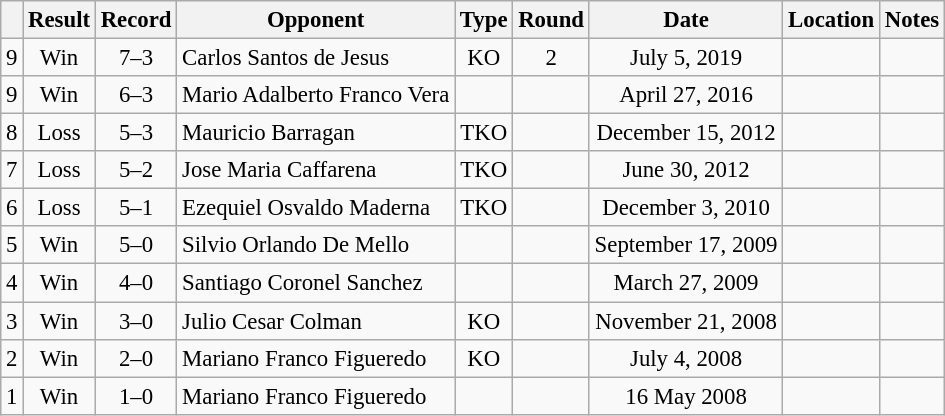<table class="wikitable" style="text-align:center; font-size:95%">
<tr>
<th></th>
<th>Result</th>
<th>Record</th>
<th>Opponent</th>
<th>Type</th>
<th>Round</th>
<th>Date</th>
<th>Location</th>
<th>Notes</th>
</tr>
<tr>
<td>9</td>
<td>Win</td>
<td>7–3</td>
<td style="text-align:left;"> Carlos Santos de Jesus</td>
<td>KO</td>
<td>2</td>
<td>July 5, 2019</td>
<td style="text-align:left;"> </td>
<td></td>
</tr>
<tr>
<td>9</td>
<td>Win</td>
<td>6–3</td>
<td style="text-align:left;"> Mario Adalberto Franco Vera</td>
<td></td>
<td></td>
<td>April 27, 2016</td>
<td style="text-align:left;"> </td>
<td></td>
</tr>
<tr>
<td>8</td>
<td>Loss</td>
<td>5–3</td>
<td style="text-align:left;"> Mauricio Barragan</td>
<td>TKO</td>
<td></td>
<td>December 15, 2012</td>
<td style="text-align:left;"> </td>
<td></td>
</tr>
<tr>
<td>7</td>
<td>Loss</td>
<td>5–2</td>
<td style="text-align:left;"> Jose Maria Caffarena</td>
<td>TKO</td>
<td></td>
<td>June 30, 2012</td>
<td style="text-align:left;"> </td>
<td></td>
</tr>
<tr>
<td>6</td>
<td>Loss</td>
<td>5–1</td>
<td style="text-align:left;"> Ezequiel Osvaldo Maderna</td>
<td>TKO</td>
<td></td>
<td>December 3, 2010</td>
<td style="text-align:left;"> </td>
<td></td>
</tr>
<tr>
<td>5</td>
<td>Win</td>
<td>5–0</td>
<td style="text-align:left;"> Silvio Orlando De Mello</td>
<td></td>
<td></td>
<td>September 17, 2009</td>
<td style="text-align:left;"> </td>
<td></td>
</tr>
<tr>
<td>4</td>
<td>Win</td>
<td>4–0</td>
<td style="text-align:left;"> Santiago Coronel Sanchez</td>
<td></td>
<td></td>
<td>March 27, 2009</td>
<td style="text-align:left;"> </td>
<td></td>
</tr>
<tr>
<td>3</td>
<td>Win</td>
<td>3–0</td>
<td style="text-align:left;"> Julio Cesar Colman</td>
<td>KO</td>
<td></td>
<td>November 21, 2008</td>
<td style="text-align:left;"> </td>
<td></td>
</tr>
<tr>
<td>2</td>
<td>Win</td>
<td>2–0</td>
<td style="text-align:left;"> Mariano Franco Figueredo</td>
<td>KO</td>
<td></td>
<td>July 4, 2008</td>
<td style="text-align:left;"> </td>
<td></td>
</tr>
<tr>
<td>1</td>
<td>Win</td>
<td>1–0</td>
<td style="text-align:left;"> Mariano Franco Figueredo</td>
<td></td>
<td></td>
<td>16 May 2008</td>
<td style="text-align:left;"> </td>
<td></td>
</tr>
</table>
